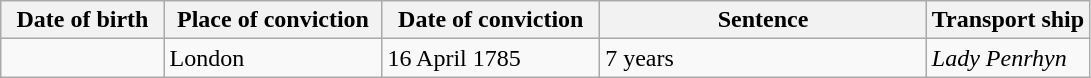<table class="wikitable sortable plainrowheaders" style="width=1024px;">
<tr>
<th style="width: 15%;">Date of birth</th>
<th style="width: 20%;">Place of conviction</th>
<th style="width: 20%;">Date of conviction</th>
<th style="width: 30%;">Sentence</th>
<th style="width: 15%;">Transport ship</th>
</tr>
<tr>
<td></td>
<td>London</td>
<td>16 April 1785</td>
<td>7 years</td>
<td><em>Lady Penrhyn</em></td>
</tr>
</table>
